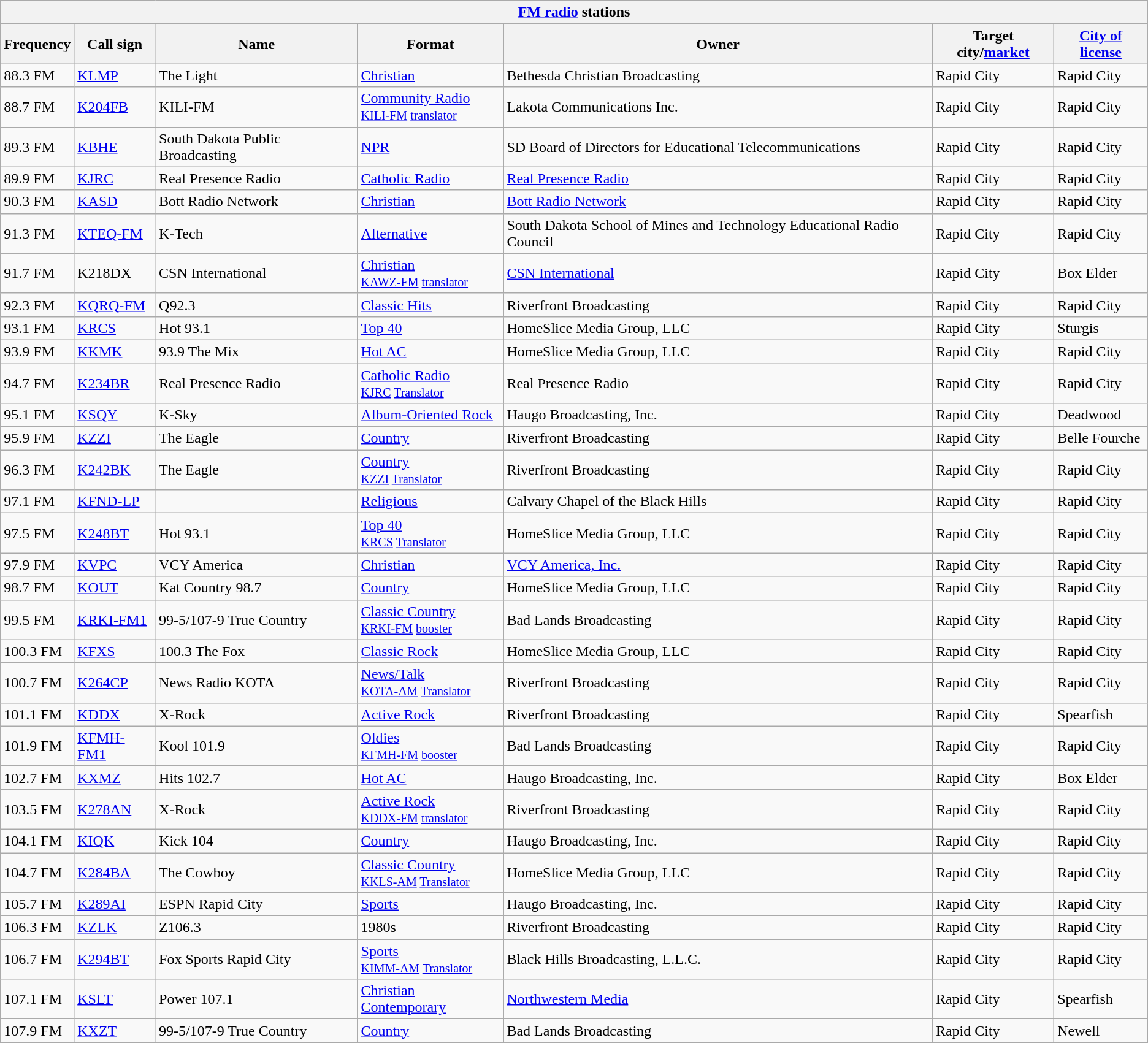<table class="wikitable">
<tr>
<th align="center" colspan="7"><strong><a href='#'>FM radio</a> stations</strong></th>
</tr>
<tr>
<th>Frequency</th>
<th>Call sign</th>
<th>Name</th>
<th>Format</th>
<th>Owner</th>
<th>Target city/<a href='#'>market</a></th>
<th><a href='#'>City of license</a></th>
</tr>
<tr>
<td>88.3 FM</td>
<td><a href='#'>KLMP</a></td>
<td>The Light</td>
<td><a href='#'>Christian</a></td>
<td>Bethesda Christian Broadcasting</td>
<td>Rapid City</td>
<td>Rapid City</td>
</tr>
<tr>
<td>88.7 FM</td>
<td><a href='#'>K204FB</a></td>
<td>KILI-FM</td>
<td><a href='#'>Community Radio</a><br><small><a href='#'>KILI-FM</a> <a href='#'>translator</a></small></td>
<td>Lakota Communications Inc.</td>
<td>Rapid City</td>
<td>Rapid City</td>
</tr>
<tr>
<td>89.3 FM</td>
<td><a href='#'>KBHE</a></td>
<td>South Dakota Public Broadcasting</td>
<td><a href='#'>NPR</a></td>
<td>SD Board of Directors for Educational Telecommunications</td>
<td>Rapid City</td>
<td>Rapid City</td>
</tr>
<tr>
<td>89.9 FM</td>
<td><a href='#'>KJRC</a></td>
<td>Real Presence Radio</td>
<td><a href='#'>Catholic Radio</a></td>
<td><a href='#'>Real Presence Radio</a></td>
<td>Rapid City</td>
<td>Rapid City</td>
</tr>
<tr>
<td>90.3 FM</td>
<td><a href='#'>KASD</a></td>
<td>Bott Radio Network</td>
<td><a href='#'>Christian</a></td>
<td><a href='#'>Bott Radio Network</a></td>
<td>Rapid City</td>
<td>Rapid City</td>
</tr>
<tr>
<td>91.3 FM</td>
<td><a href='#'>KTEQ-FM</a></td>
<td>K-Tech</td>
<td><a href='#'>Alternative</a></td>
<td>South Dakota School of Mines and Technology Educational Radio Council</td>
<td>Rapid City</td>
<td>Rapid City</td>
</tr>
<tr>
<td>91.7 FM</td>
<td>K218DX</td>
<td>CSN International</td>
<td><a href='#'>Christian</a><br><small><a href='#'>KAWZ-FM</a> <a href='#'>translator</a></small></td>
<td><a href='#'>CSN International</a></td>
<td>Rapid City</td>
<td>Box Elder</td>
</tr>
<tr>
<td>92.3 FM</td>
<td><a href='#'>KQRQ-FM</a></td>
<td>Q92.3</td>
<td><a href='#'>Classic Hits</a></td>
<td>Riverfront Broadcasting</td>
<td>Rapid City</td>
<td>Rapid City</td>
</tr>
<tr>
<td>93.1 FM</td>
<td><a href='#'>KRCS</a></td>
<td>Hot 93.1</td>
<td><a href='#'>Top 40</a></td>
<td>HomeSlice Media Group, LLC</td>
<td>Rapid City</td>
<td>Sturgis</td>
</tr>
<tr>
<td>93.9 FM</td>
<td><a href='#'>KKMK</a></td>
<td>93.9 The Mix</td>
<td><a href='#'>Hot AC</a></td>
<td>HomeSlice Media Group, LLC</td>
<td>Rapid City</td>
<td>Rapid City</td>
</tr>
<tr>
<td>94.7 FM</td>
<td><a href='#'>K234BR</a></td>
<td>Real Presence Radio</td>
<td><a href='#'>Catholic Radio</a><br><small><a href='#'>KJRC</a> <a href='#'>Translator</a></small></td>
<td>Real Presence Radio</td>
<td>Rapid City</td>
<td>Rapid City</td>
</tr>
<tr>
<td>95.1 FM</td>
<td><a href='#'>KSQY</a></td>
<td>K-Sky</td>
<td><a href='#'>Album-Oriented Rock</a></td>
<td>Haugo Broadcasting, Inc.</td>
<td>Rapid City</td>
<td>Deadwood</td>
</tr>
<tr>
<td>95.9 FM</td>
<td><a href='#'>KZZI</a></td>
<td>The Eagle</td>
<td><a href='#'>Country</a></td>
<td>Riverfront Broadcasting</td>
<td>Rapid City</td>
<td>Belle Fourche</td>
</tr>
<tr>
<td>96.3 FM</td>
<td><a href='#'>K242BK</a></td>
<td>The Eagle</td>
<td><a href='#'>Country</a><br><small><a href='#'>KZZI</a> <a href='#'>Translator</a></small></td>
<td>Riverfront Broadcasting</td>
<td>Rapid City</td>
<td>Rapid City</td>
</tr>
<tr>
<td>97.1 FM</td>
<td><a href='#'>KFND-LP</a></td>
<td></td>
<td><a href='#'>Religious</a></td>
<td>Calvary Chapel of the Black Hills</td>
<td>Rapid City</td>
<td>Rapid City</td>
</tr>
<tr>
<td>97.5 FM</td>
<td><a href='#'>K248BT</a></td>
<td>Hot 93.1</td>
<td><a href='#'>Top 40</a> <br><small><a href='#'>KRCS</a> <a href='#'>Translator</a></small></td>
<td>HomeSlice Media Group, LLC</td>
<td>Rapid City</td>
<td>Rapid City</td>
</tr>
<tr>
<td>97.9 FM</td>
<td><a href='#'>KVPC</a></td>
<td>VCY America</td>
<td><a href='#'>Christian</a></td>
<td><a href='#'>VCY America, Inc.</a></td>
<td>Rapid City</td>
<td>Rapid City</td>
</tr>
<tr>
<td>98.7 FM</td>
<td><a href='#'>KOUT</a></td>
<td>Kat Country 98.7</td>
<td><a href='#'>Country</a></td>
<td>HomeSlice Media Group, LLC</td>
<td>Rapid City</td>
<td>Rapid City</td>
</tr>
<tr>
<td>99.5 FM</td>
<td><a href='#'>KRKI-FM1</a></td>
<td>99-5/107-9 True Country</td>
<td><a href='#'>Classic Country</a><br><small><a href='#'>KRKI-FM</a> <a href='#'>booster</a></small></td>
<td>Bad Lands Broadcasting</td>
<td>Rapid City</td>
<td>Rapid City</td>
</tr>
<tr>
<td>100.3 FM</td>
<td><a href='#'>KFXS</a></td>
<td>100.3 The Fox</td>
<td><a href='#'>Classic Rock</a></td>
<td>HomeSlice Media Group, LLC</td>
<td>Rapid City</td>
<td>Rapid City</td>
</tr>
<tr>
<td>100.7 FM</td>
<td><a href='#'>K264CP</a></td>
<td>News Radio KOTA</td>
<td><a href='#'>News/Talk</a><br><small><a href='#'>KOTA-AM</a> <a href='#'>Translator</a></small></td>
<td>Riverfront Broadcasting</td>
<td>Rapid City</td>
<td>Rapid City</td>
</tr>
<tr>
<td>101.1 FM</td>
<td><a href='#'>KDDX</a></td>
<td>X-Rock</td>
<td><a href='#'>Active Rock</a></td>
<td>Riverfront Broadcasting</td>
<td>Rapid City</td>
<td>Spearfish</td>
</tr>
<tr>
<td>101.9 FM</td>
<td><a href='#'>KFMH-FM1</a></td>
<td>Kool 101.9</td>
<td><a href='#'>Oldies</a><br><small><a href='#'>KFMH-FM</a> <a href='#'>booster</a></small></td>
<td>Bad Lands Broadcasting</td>
<td>Rapid City</td>
<td>Rapid City</td>
</tr>
<tr>
<td>102.7 FM</td>
<td><a href='#'>KXMZ</a></td>
<td>Hits 102.7</td>
<td><a href='#'>Hot AC</a></td>
<td>Haugo Broadcasting, Inc.</td>
<td>Rapid City</td>
<td>Box Elder</td>
</tr>
<tr>
<td>103.5 FM</td>
<td><a href='#'>K278AN</a></td>
<td>X-Rock</td>
<td><a href='#'>Active Rock</a><br><small><a href='#'>KDDX-FM</a> <a href='#'>translator</a></small></td>
<td>Riverfront Broadcasting</td>
<td>Rapid City</td>
<td>Rapid City</td>
</tr>
<tr>
<td>104.1 FM</td>
<td><a href='#'>KIQK</a></td>
<td>Kick 104</td>
<td><a href='#'>Country</a></td>
<td>Haugo Broadcasting, Inc.</td>
<td>Rapid City</td>
<td>Rapid City</td>
</tr>
<tr>
<td>104.7 FM</td>
<td><a href='#'>K284BA</a></td>
<td>The Cowboy</td>
<td><a href='#'>Classic Country</a><br><small><a href='#'>KKLS-AM</a> <a href='#'>Translator</a></small></td>
<td>HomeSlice Media Group, LLC</td>
<td>Rapid City</td>
<td>Rapid City</td>
</tr>
<tr>
<td>105.7 FM</td>
<td><a href='#'>K289AI</a></td>
<td>ESPN Rapid City</td>
<td><a href='#'>Sports</a></td>
<td>Haugo Broadcasting, Inc.</td>
<td>Rapid City</td>
<td>Rapid City</td>
</tr>
<tr>
<td>106.3 FM</td>
<td><a href='#'>KZLK</a></td>
<td>Z106.3</td>
<td>1980s</td>
<td>Riverfront Broadcasting</td>
<td>Rapid City</td>
<td>Rapid City</td>
</tr>
<tr>
<td>106.7 FM</td>
<td><a href='#'>K294BT</a></td>
<td>Fox Sports Rapid City</td>
<td><a href='#'>Sports</a><br><small><a href='#'>KIMM-AM</a> <a href='#'>Translator</a></small></td>
<td>Black Hills Broadcasting, L.L.C.</td>
<td>Rapid City</td>
<td>Rapid City</td>
</tr>
<tr>
<td>107.1 FM</td>
<td><a href='#'>KSLT</a></td>
<td>Power 107.1</td>
<td><a href='#'>Christian Contemporary</a></td>
<td><a href='#'>Northwestern Media</a></td>
<td>Rapid City</td>
<td>Spearfish</td>
</tr>
<tr>
<td>107.9 FM</td>
<td><a href='#'>KXZT</a></td>
<td>99-5/107-9 True Country</td>
<td><a href='#'>Country</a></td>
<td>Bad Lands Broadcasting</td>
<td>Rapid City</td>
<td>Newell</td>
</tr>
<tr>
</tr>
</table>
